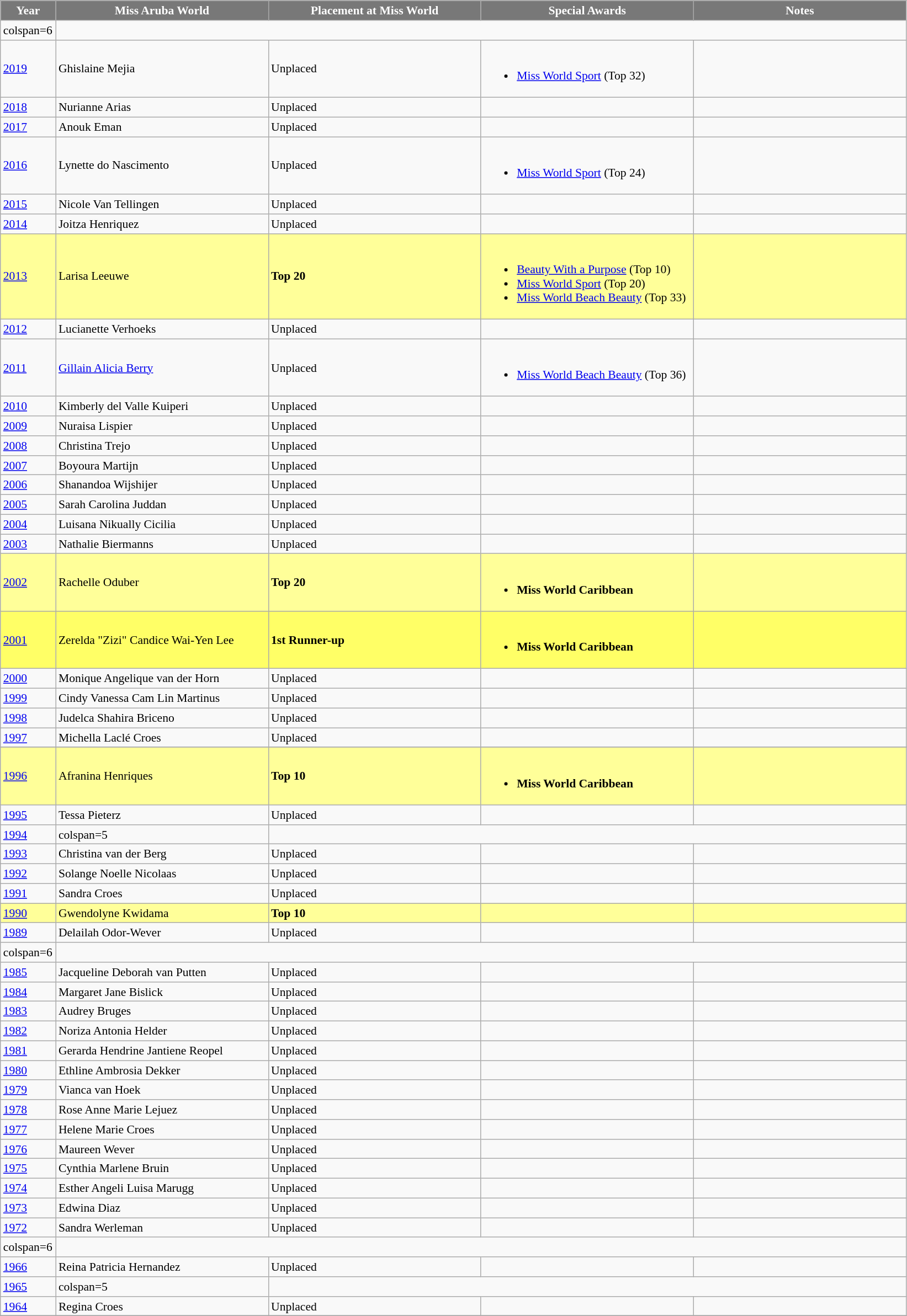<table class="wikitable " style="font-size: 90%;">
<tr>
<th width="60" style="background-color:#787878;color:#FFFFFF;">Year</th>
<th width="250" style="background-color:#787878;color:#FFFFFF;">Miss Aruba World</th>
<th width="250" style="background-color:#787878;color:#FFFFFF;">Placement at Miss World</th>
<th width="250" style="background-color:#787878;color:#FFFFFF;">Special Awards</th>
<th width="250" style="background-color:#787878;color:#FFFFFF;">Notes</th>
</tr>
<tr>
<td>colspan=6 </td>
</tr>
<tr>
<td><a href='#'>2019</a></td>
<td>Ghislaine Mejia</td>
<td>Unplaced</td>
<td align="left"><br><ul><li><a href='#'>Miss World Sport</a> (Top 32)</li></ul></td>
<td></td>
</tr>
<tr>
<td><a href='#'>2018</a></td>
<td>Nurianne Arias</td>
<td>Unplaced</td>
<td></td>
<td></td>
</tr>
<tr>
<td><a href='#'>2017</a></td>
<td>Anouk Eman</td>
<td>Unplaced</td>
<td></td>
<td></td>
</tr>
<tr>
<td><a href='#'>2016</a></td>
<td>Lynette do Nascimento</td>
<td>Unplaced</td>
<td align="left"><br><ul><li><a href='#'>Miss World Sport</a> (Top 24)</li></ul></td>
<td></td>
</tr>
<tr>
<td><a href='#'>2015</a></td>
<td>Nicole Van Tellingen</td>
<td>Unplaced</td>
<td></td>
<td></td>
</tr>
<tr>
<td><a href='#'>2014</a></td>
<td>Joitza Henriquez</td>
<td>Unplaced</td>
<td></td>
<td></td>
</tr>
<tr style="background-color:#FFFF99; ">
<td><a href='#'>2013</a></td>
<td>Larisa Leeuwe</td>
<td><strong>Top 20</strong></td>
<td align="left"><br><ul><li><a href='#'>Beauty With a Purpose</a> (Top 10)</li><li><a href='#'>Miss World Sport</a> (Top 20)</li><li><a href='#'>Miss World Beach Beauty</a> (Top 33)</li></ul></td>
<td></td>
</tr>
<tr>
<td><a href='#'>2012</a></td>
<td>Lucianette Verhoeks</td>
<td>Unplaced</td>
<td></td>
<td></td>
</tr>
<tr>
<td><a href='#'>2011</a></td>
<td><a href='#'>Gillain Alicia Berry</a></td>
<td>Unplaced</td>
<td align="left"><br><ul><li><a href='#'>Miss World Beach Beauty</a> (Top 36)</li></ul></td>
<td></td>
</tr>
<tr>
<td><a href='#'>2010</a></td>
<td>Kimberly del Valle Kuiperi</td>
<td>Unplaced</td>
<td></td>
<td></td>
</tr>
<tr>
<td><a href='#'>2009</a></td>
<td>Nuraisa Lispier</td>
<td>Unplaced</td>
<td></td>
<td></td>
</tr>
<tr>
<td><a href='#'>2008</a></td>
<td>Christina Trejo</td>
<td>Unplaced</td>
<td></td>
<td></td>
</tr>
<tr>
<td><a href='#'>2007</a></td>
<td>Boyoura Martijn</td>
<td>Unplaced</td>
<td></td>
<td></td>
</tr>
<tr>
<td><a href='#'>2006</a></td>
<td>Shanandoa Wijshijer</td>
<td>Unplaced</td>
<td></td>
<td></td>
</tr>
<tr>
<td><a href='#'>2005</a></td>
<td>Sarah Carolina Juddan</td>
<td>Unplaced</td>
<td></td>
<td></td>
</tr>
<tr>
<td><a href='#'>2004</a></td>
<td>Luisana Nikually Cicilia</td>
<td>Unplaced</td>
<td></td>
<td></td>
</tr>
<tr>
<td><a href='#'>2003</a></td>
<td>Nathalie Biermanns</td>
<td>Unplaced</td>
<td></td>
<td></td>
</tr>
<tr style="background-color:#FFFF99; ">
<td><a href='#'>2002</a></td>
<td>Rachelle Oduber</td>
<td><strong>Top 20</strong></td>
<td align="left"><br><ul><li><strong>Miss World Caribbean</strong></li></ul></td>
<td></td>
</tr>
<tr style="background-color:#FFFF66; ">
<td><a href='#'>2001</a></td>
<td>Zerelda "Zizi" Candice Wai-Yen Lee</td>
<td><strong>1st Runner-up</strong></td>
<td align="left"><br><ul><li><strong>Miss World Caribbean</strong></li></ul></td>
<td></td>
</tr>
<tr>
<td><a href='#'>2000</a></td>
<td>Monique Angelique van der Horn</td>
<td>Unplaced</td>
<td></td>
<td></td>
</tr>
<tr>
<td><a href='#'>1999</a></td>
<td>Cindy Vanessa Cam Lin Martinus</td>
<td>Unplaced</td>
<td></td>
<td></td>
</tr>
<tr>
<td><a href='#'>1998</a></td>
<td>Judelca Shahira Briceno</td>
<td>Unplaced</td>
<td></td>
<td></td>
</tr>
<tr>
<td><a href='#'>1997</a></td>
<td>Michella Laclé Croes</td>
<td>Unplaced</td>
<td></td>
<td></td>
</tr>
<tr>
</tr>
<tr style="background-color:#FFFF99; ">
<td><a href='#'>1996</a></td>
<td>Afranina Henriques</td>
<td><strong>Top 10</strong></td>
<td align="left"><br><ul><li><strong>Miss World Caribbean</strong></li></ul></td>
<td></td>
</tr>
<tr>
<td><a href='#'>1995</a></td>
<td>Tessa Pieterz</td>
<td>Unplaced</td>
<td></td>
<td></td>
</tr>
<tr>
<td><a href='#'>1994</a></td>
<td>colspan=5 </td>
</tr>
<tr>
<td><a href='#'>1993</a></td>
<td>Christina van der Berg</td>
<td>Unplaced</td>
<td></td>
<td></td>
</tr>
<tr>
<td><a href='#'>1992</a></td>
<td>Solange Noelle Nicolaas</td>
<td>Unplaced</td>
<td></td>
<td></td>
</tr>
<tr>
<td><a href='#'>1991</a></td>
<td>Sandra Croes</td>
<td>Unplaced</td>
<td></td>
<td></td>
</tr>
<tr style="background-color:#FFFF99; ">
<td><a href='#'>1990</a></td>
<td>Gwendolyne Kwidama</td>
<td><strong>Top 10</strong></td>
<td></td>
<td></td>
</tr>
<tr>
<td><a href='#'>1989</a></td>
<td>Delailah Odor-Wever</td>
<td>Unplaced</td>
<td></td>
<td></td>
</tr>
<tr>
<td>colspan=6 </td>
</tr>
<tr>
<td><a href='#'>1985</a></td>
<td>Jacqueline Deborah van Putten</td>
<td>Unplaced</td>
<td></td>
<td></td>
</tr>
<tr>
<td><a href='#'>1984</a></td>
<td>Margaret Jane Bislick</td>
<td>Unplaced</td>
<td></td>
<td></td>
</tr>
<tr>
<td><a href='#'>1983</a></td>
<td>Audrey Bruges</td>
<td>Unplaced</td>
<td></td>
<td></td>
</tr>
<tr>
<td><a href='#'>1982</a></td>
<td>Noriza Antonia Helder</td>
<td>Unplaced</td>
<td></td>
<td></td>
</tr>
<tr>
<td><a href='#'>1981</a></td>
<td>Gerarda Hendrine Jantiene Reopel</td>
<td>Unplaced</td>
<td></td>
<td></td>
</tr>
<tr>
<td><a href='#'>1980</a></td>
<td>Ethline Ambrosia Dekker</td>
<td>Unplaced</td>
<td></td>
<td></td>
</tr>
<tr>
<td><a href='#'>1979</a></td>
<td>Vianca van Hoek</td>
<td>Unplaced</td>
<td></td>
<td></td>
</tr>
<tr>
<td><a href='#'>1978</a></td>
<td>Rose Anne Marie Lejuez</td>
<td>Unplaced</td>
<td></td>
<td></td>
</tr>
<tr>
<td><a href='#'>1977</a></td>
<td>Helene Marie Croes</td>
<td>Unplaced</td>
<td></td>
<td></td>
</tr>
<tr>
<td><a href='#'>1976</a></td>
<td>Maureen Wever</td>
<td>Unplaced</td>
<td></td>
<td></td>
</tr>
<tr>
<td><a href='#'>1975</a></td>
<td>Cynthia Marlene Bruin</td>
<td>Unplaced</td>
<td></td>
<td></td>
</tr>
<tr>
<td><a href='#'>1974</a></td>
<td>Esther Angeli Luisa Marugg</td>
<td>Unplaced</td>
<td></td>
<td></td>
</tr>
<tr>
<td><a href='#'>1973</a></td>
<td>Edwina Diaz</td>
<td>Unplaced</td>
<td></td>
<td></td>
</tr>
<tr>
<td><a href='#'>1972</a></td>
<td>Sandra Werleman</td>
<td>Unplaced</td>
<td></td>
<td></td>
</tr>
<tr>
<td>colspan=6 </td>
</tr>
<tr>
<td><a href='#'>1966</a></td>
<td>Reina Patricia Hernandez</td>
<td>Unplaced</td>
<td></td>
<td></td>
</tr>
<tr>
<td><a href='#'>1965</a></td>
<td>colspan=5 </td>
</tr>
<tr>
<td><a href='#'>1964</a></td>
<td>Regina Croes</td>
<td>Unplaced</td>
<td></td>
<td></td>
</tr>
<tr>
</tr>
</table>
